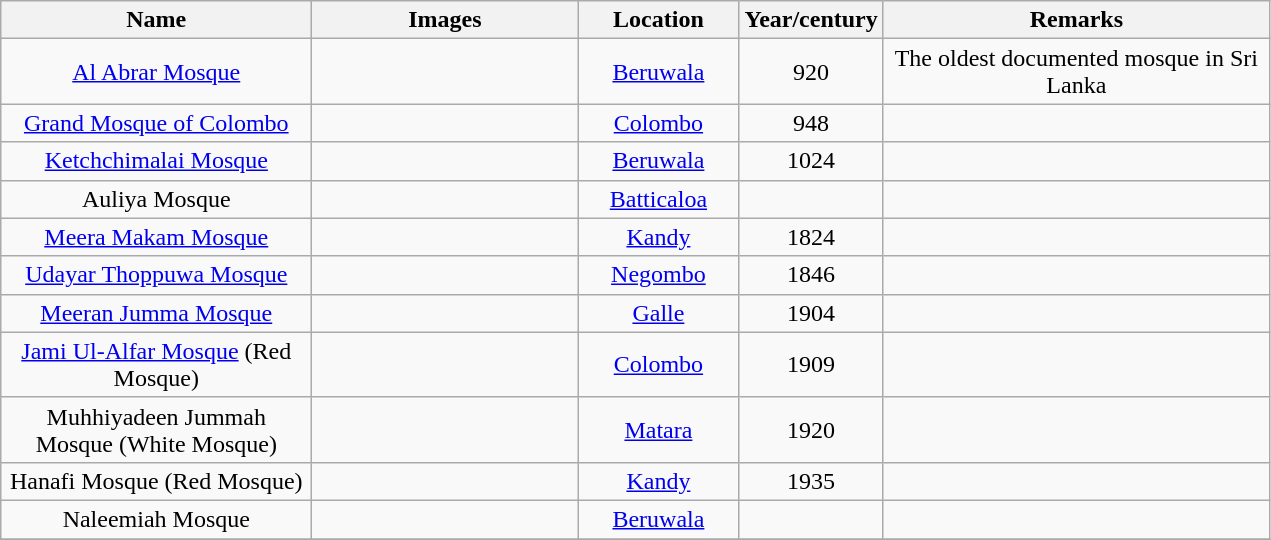<table class=wikitable style="text-align:center">
<tr>
<th align=left width=200px>Name</th>
<th align=center width=170px class=unsortable>Images</th>
<th align=left width=100px>Location</th>
<th align=left width=050px>Year/century</th>
<th align=left width=250px class=unsortable>Remarks</th>
</tr>
<tr>
<td><a href='#'>Al Abrar Mosque</a></td>
<td></td>
<td><a href='#'>Beruwala</a></td>
<td>920</td>
<td>The oldest documented mosque in Sri Lanka</td>
</tr>
<tr>
<td><a href='#'>Grand Mosque of Colombo</a></td>
<td></td>
<td><a href='#'>Colombo</a></td>
<td>948</td>
<td></td>
</tr>
<tr>
<td><a href='#'>Ketchchimalai Mosque</a></td>
<td></td>
<td><a href='#'>Beruwala</a></td>
<td>1024</td>
<td></td>
</tr>
<tr>
<td>Auliya Mosque</td>
<td></td>
<td><a href='#'>Batticaloa</a></td>
<td></td>
<td></td>
</tr>
<tr>
<td><a href='#'>Meera Makam Mosque</a></td>
<td></td>
<td><a href='#'>Kandy</a></td>
<td>1824</td>
<td></td>
</tr>
<tr>
<td><a href='#'>Udayar Thoppuwa Mosque</a></td>
<td></td>
<td><a href='#'>Negombo</a></td>
<td>1846</td>
<td></td>
</tr>
<tr>
<td><a href='#'>Meeran Jumma Mosque</a></td>
<td></td>
<td><a href='#'>Galle</a></td>
<td>1904</td>
<td></td>
</tr>
<tr>
<td><a href='#'>Jami Ul-Alfar Mosque</a> (Red Mosque)</td>
<td></td>
<td><a href='#'>Colombo</a></td>
<td>1909</td>
<td></td>
</tr>
<tr>
<td>Muhhiyadeen Jummah Mosque (White Mosque)</td>
<td></td>
<td><a href='#'>Matara</a></td>
<td>1920</td>
<td></td>
</tr>
<tr>
<td>Hanafi Mosque (Red Mosque)</td>
<td></td>
<td><a href='#'>Kandy</a></td>
<td>1935</td>
<td></td>
</tr>
<tr>
<td>Naleemiah Mosque</td>
<td></td>
<td><a href='#'>Beruwala</a></td>
<td></td>
<td></td>
</tr>
<tr>
</tr>
</table>
